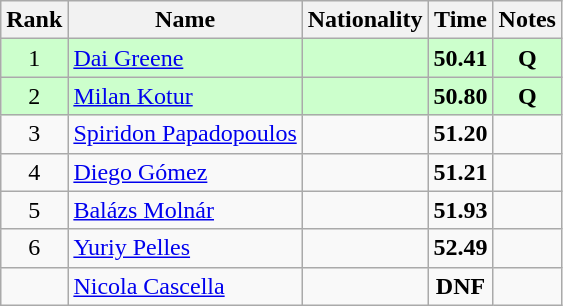<table class="wikitable sortable" style="text-align:center">
<tr>
<th>Rank</th>
<th>Name</th>
<th>Nationality</th>
<th>Time</th>
<th>Notes</th>
</tr>
<tr bgcolor=ccffcc>
<td>1</td>
<td align=left><a href='#'>Dai Greene</a></td>
<td align=left></td>
<td><strong>50.41</strong></td>
<td><strong>Q</strong></td>
</tr>
<tr bgcolor=ccffcc>
<td>2</td>
<td align=left><a href='#'>Milan Kotur</a></td>
<td align=left></td>
<td><strong>50.80</strong></td>
<td><strong>Q</strong></td>
</tr>
<tr>
<td>3</td>
<td align=left><a href='#'>Spiridon Papadopoulos</a></td>
<td align=left></td>
<td><strong>51.20</strong></td>
<td></td>
</tr>
<tr>
<td>4</td>
<td align=left><a href='#'>Diego Gómez</a></td>
<td align=left></td>
<td><strong>51.21</strong></td>
<td></td>
</tr>
<tr>
<td>5</td>
<td align=left><a href='#'>Balázs Molnár</a></td>
<td align=left></td>
<td><strong>51.93</strong></td>
<td></td>
</tr>
<tr>
<td>6</td>
<td align=left><a href='#'>Yuriy Pelles</a></td>
<td align=left></td>
<td><strong>52.49</strong></td>
<td></td>
</tr>
<tr>
<td></td>
<td align=left><a href='#'>Nicola Cascella</a></td>
<td align=left></td>
<td><strong>DNF</strong></td>
<td></td>
</tr>
</table>
